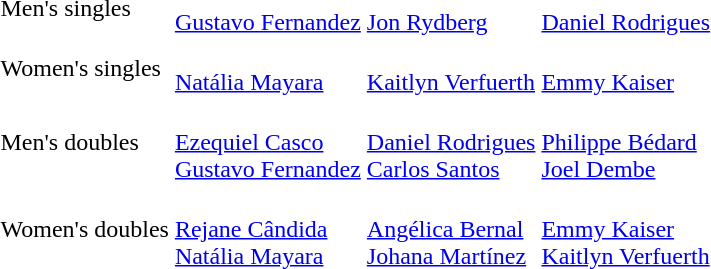<table>
<tr>
<td>Men's singles<br></td>
<td><br><a href='#'>Gustavo Fernandez</a></td>
<td><br><a href='#'>Jon Rydberg</a></td>
<td><br><a href='#'>Daniel Rodrigues</a></td>
</tr>
<tr>
<td>Women's singles<br></td>
<td><br><a href='#'>Natália Mayara</a></td>
<td><br><a href='#'>Kaitlyn Verfuerth</a></td>
<td><br><a href='#'>Emmy Kaiser</a></td>
</tr>
<tr>
<td>Men's doubles<br></td>
<td><br><a href='#'>Ezequiel Casco</a><br><a href='#'>Gustavo Fernandez</a></td>
<td><br><a href='#'>Daniel Rodrigues</a><br><a href='#'>Carlos Santos</a></td>
<td><br><a href='#'>Philippe Bédard</a><br><a href='#'>Joel Dembe</a></td>
</tr>
<tr>
<td>Women's doubles<br></td>
<td><br><a href='#'>Rejane Cândida</a><br><a href='#'>Natália Mayara</a></td>
<td><br><a href='#'>Angélica Bernal</a><br><a href='#'>Johana Martínez</a></td>
<td><br><a href='#'>Emmy Kaiser</a><br><a href='#'>Kaitlyn Verfuerth</a></td>
</tr>
</table>
